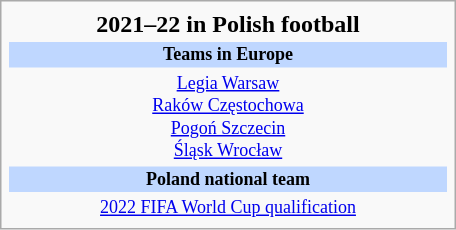<table class="infobox football" style="width: 19em; text-align: center;">
<tr>
<th colspan=3 style="font-size: 16px;">2021–22 in Polish football</th>
</tr>
<tr>
<td colspan=3 style="font-size: 12px; background: #BFD7FF;"><strong>Teams in Europe</strong></td>
</tr>
<tr>
<td colspan=3 style="font-size: 12px;"><a href='#'>Legia Warsaw</a><br><a href='#'>Raków Częstochowa</a><br><a href='#'>Pogoń Szczecin</a><br><a href='#'>Śląsk Wrocław</a></td>
</tr>
<tr>
<td colspan=3 style="font-size: 12px; background: #BFD7FF;"><strong>Poland national team</strong></td>
</tr>
<tr>
<td colspan=3 style="font-size: 12px;"><a href='#'>2022 FIFA World Cup qualification</a></td>
</tr>
</table>
